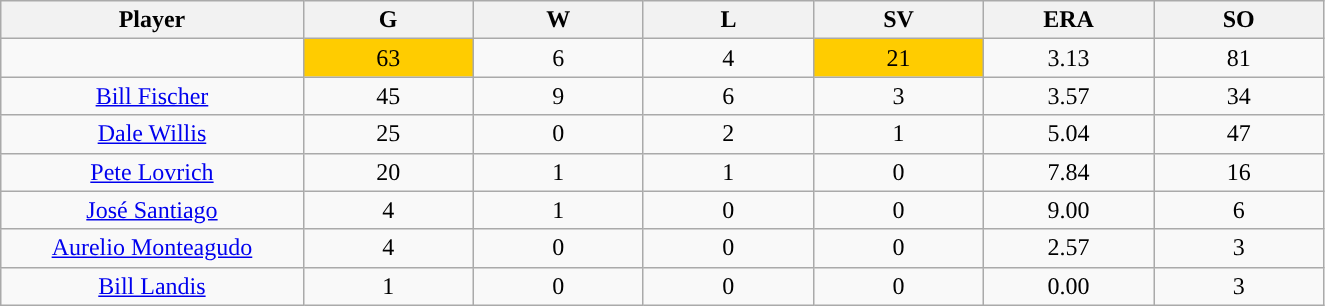<table class="wikitable sortable">
<tr>
<th bgcolor="#DDDDFF" width="16%">Player</th>
<th bgcolor="#DDDDFF" width="9%">G</th>
<th bgcolor="#DDDDFF" width="9%">W</th>
<th bgcolor="#DDDDFF" width="9%">L</th>
<th bgcolor="#DDDDFF" width="9%">SV</th>
<th bgcolor="#DDDDFF" width="9%">ERA</th>
<th bgcolor="#DDDDFF" width="9%">SO</th>
</tr>
<tr align="center">
<td></td>
<td style="background:#fc0;">63</td>
<td>6</td>
<td>4</td>
<td style="background:#fc0;">21</td>
<td>3.13</td>
<td>81</td>
</tr>
<tr align="center">
<td><a href='#'>Bill Fischer</a></td>
<td>45</td>
<td>9</td>
<td>6</td>
<td>3</td>
<td>3.57</td>
<td>34</td>
</tr>
<tr align=center>
<td><a href='#'>Dale Willis</a></td>
<td>25</td>
<td>0</td>
<td>2</td>
<td>1</td>
<td>5.04</td>
<td>47</td>
</tr>
<tr align=center>
<td><a href='#'>Pete Lovrich</a></td>
<td>20</td>
<td>1</td>
<td>1</td>
<td>0</td>
<td>7.84</td>
<td>16</td>
</tr>
<tr align=center>
<td><a href='#'>José Santiago</a></td>
<td>4</td>
<td>1</td>
<td>0</td>
<td>0</td>
<td>9.00</td>
<td>6</td>
</tr>
<tr align=center>
<td><a href='#'>Aurelio Monteagudo</a></td>
<td>4</td>
<td>0</td>
<td>0</td>
<td>0</td>
<td>2.57</td>
<td>3</td>
</tr>
<tr align=center>
<td><a href='#'>Bill Landis</a></td>
<td>1</td>
<td>0</td>
<td>0</td>
<td>0</td>
<td>0.00</td>
<td>3</td>
</tr>
</table>
